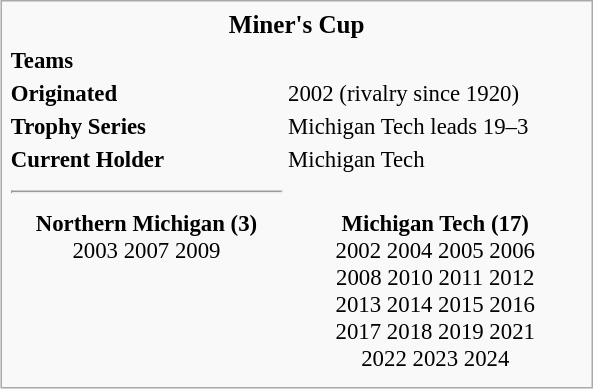<table class="infobox" style="width: 26em; font-size: 95%;">
<tr>
<td colspan="2" style="text-align: center; font-size: 110%;"><strong>Miner's Cup</strong></td>
</tr>
<tr>
<td><strong>Teams</strong></td>
<td><br></td>
</tr>
<tr>
<td><strong>Originated</strong></td>
<td>2002 (rivalry since 1920)</td>
</tr>
<tr>
<td><strong>Trophy Series</strong></td>
<td>Michigan Tech leads 19–3</td>
</tr>
<tr>
<td><strong>Current Holder</strong></td>
<td>Michigan Tech</td>
</tr>
<tr>
<td align="center"><hr></td>
<td></td>
</tr>
<tr>
<td align="center"><strong>Northern Michigan (3)</strong><br> 2003 2007 2009</td>
<td align="center"><strong>Michigan Tech (17)</strong><br>2002 2004 2005 2006 <br> 2008 2010 2011 2012 <br> 2013 2014 2015 2016 <br> 2017 2018 2019 2021 <br> 2022 2023 2024</td>
</tr>
<tr>
<td align=center colspan="2" style="white-space: nowrap;"></td>
</tr>
</table>
